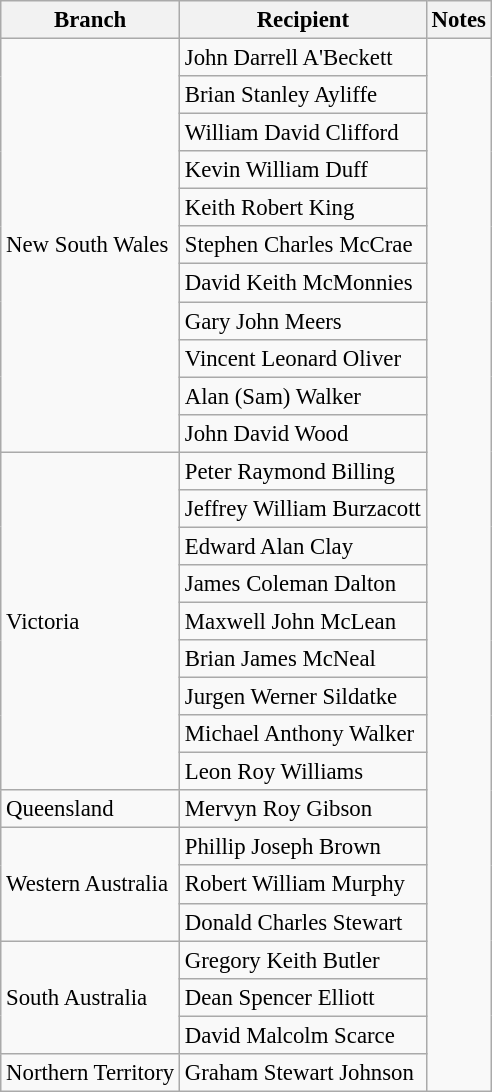<table class="wikitable" style="font-size:95%;">
<tr>
<th>Branch</th>
<th>Recipient</th>
<th>Notes</th>
</tr>
<tr>
<td rowspan=11>New South Wales</td>
<td>John Darrell A'Beckett</td>
<td rowspan=28></td>
</tr>
<tr>
<td>Brian Stanley Ayliffe</td>
</tr>
<tr>
<td>William David Clifford</td>
</tr>
<tr>
<td>Kevin William Duff</td>
</tr>
<tr>
<td>Keith Robert King</td>
</tr>
<tr>
<td>Stephen Charles McCrae</td>
</tr>
<tr>
<td>David Keith McMonnies</td>
</tr>
<tr>
<td>Gary John Meers</td>
</tr>
<tr>
<td>Vincent Leonard Oliver</td>
</tr>
<tr>
<td>Alan (Sam) Walker</td>
</tr>
<tr>
<td>John David Wood</td>
</tr>
<tr>
<td rowspan=9>Victoria</td>
<td>Peter Raymond Billing</td>
</tr>
<tr>
<td>Jeffrey William Burzacott</td>
</tr>
<tr>
<td>Edward Alan Clay</td>
</tr>
<tr>
<td>James Coleman Dalton</td>
</tr>
<tr>
<td>Maxwell John McLean</td>
</tr>
<tr>
<td>Brian James McNeal</td>
</tr>
<tr>
<td>Jurgen Werner Sildatke</td>
</tr>
<tr>
<td>Michael Anthony Walker</td>
</tr>
<tr>
<td>Leon Roy Williams</td>
</tr>
<tr>
<td>Queensland</td>
<td>Mervyn Roy Gibson</td>
</tr>
<tr>
<td rowspan=3>Western Australia</td>
<td>Phillip Joseph Brown</td>
</tr>
<tr>
<td>Robert William Murphy</td>
</tr>
<tr>
<td>Donald Charles Stewart</td>
</tr>
<tr>
<td rowspan=3>South Australia</td>
<td>Gregory Keith Butler</td>
</tr>
<tr>
<td>Dean Spencer Elliott</td>
</tr>
<tr>
<td>David Malcolm Scarce</td>
</tr>
<tr>
<td>Northern Territory</td>
<td>Graham Stewart Johnson</td>
</tr>
</table>
